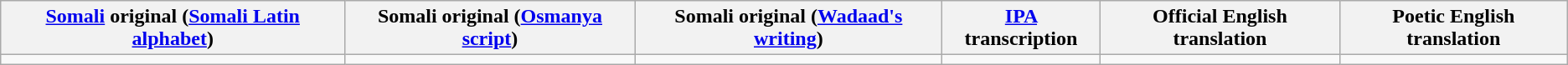<table class="wikitable">
<tr>
<th><a href='#'>Somali</a> original (<a href='#'>Somali Latin alphabet</a>)</th>
<th>Somali original (<a href='#'>Osmanya script</a>)</th>
<th>Somali original (<a href='#'>Wadaad's writing</a>)</th>
<th><a href='#'>IPA</a> transcription</th>
<th>Official English translation</th>
<th>Poetic English translation</th>
</tr>
<tr style="vertical-align:top; white-space:nowrap;">
<td></td>
<td></td>
<td></td>
<td></td>
<td></td>
<td></td>
</tr>
</table>
